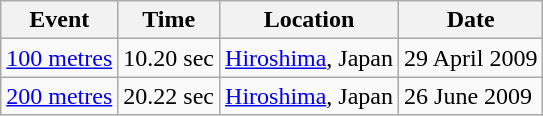<table class=wikitable>
<tr>
<th>Event</th>
<th>Time</th>
<th>Location</th>
<th>Date</th>
</tr>
<tr>
<td><a href='#'>100 metres</a></td>
<td>10.20 sec</td>
<td><a href='#'>Hiroshima</a>, Japan</td>
<td>29 April 2009</td>
</tr>
<tr>
<td><a href='#'>200 metres</a></td>
<td>20.22 sec</td>
<td><a href='#'>Hiroshima</a>, Japan</td>
<td>26 June 2009</td>
</tr>
</table>
